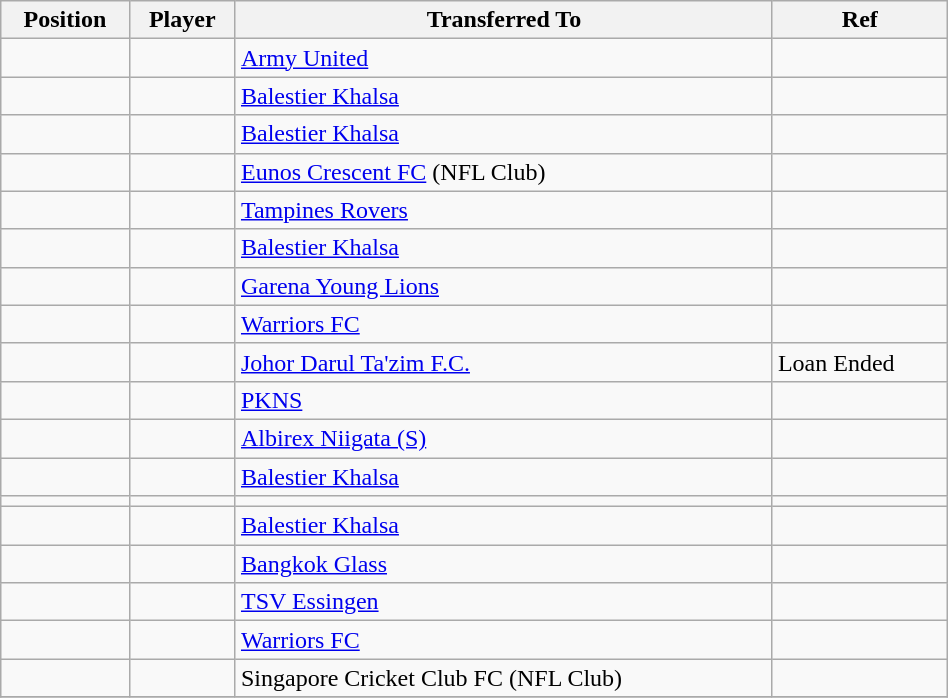<table class="wikitable sortable" style="width:50%; text-align:center; font-size:100%; text-align:left;">
<tr>
<th><strong>Position</strong></th>
<th><strong>Player</strong></th>
<th><strong>Transferred To</strong></th>
<th><strong>Ref</strong></th>
</tr>
<tr>
<td></td>
<td></td>
<td> <a href='#'>Army United</a></td>
<td></td>
</tr>
<tr>
<td></td>
<td></td>
<td> <a href='#'>Balestier Khalsa</a></td>
<td></td>
</tr>
<tr>
<td></td>
<td></td>
<td> <a href='#'>Balestier Khalsa</a></td>
<td></td>
</tr>
<tr>
<td></td>
<td></td>
<td> <a href='#'>Eunos Crescent FC</a> (NFL Club)</td>
<td></td>
</tr>
<tr>
<td></td>
<td></td>
<td> <a href='#'>Tampines Rovers</a></td>
<td></td>
</tr>
<tr>
<td></td>
<td></td>
<td> <a href='#'>Balestier Khalsa</a></td>
<td></td>
</tr>
<tr>
<td></td>
<td></td>
<td> <a href='#'>Garena Young Lions</a></td>
<td></td>
</tr>
<tr>
<td></td>
<td></td>
<td> <a href='#'>Warriors FC</a></td>
<td></td>
</tr>
<tr>
<td></td>
<td></td>
<td> <a href='#'>Johor Darul Ta'zim F.C.</a></td>
<td> Loan Ended</td>
</tr>
<tr>
<td></td>
<td></td>
<td> <a href='#'>PKNS</a></td>
<td></td>
</tr>
<tr>
<td></td>
<td></td>
<td> <a href='#'>Albirex Niigata (S)</a></td>
<td></td>
</tr>
<tr>
<td></td>
<td></td>
<td> <a href='#'>Balestier Khalsa</a></td>
<td></td>
</tr>
<tr>
<td></td>
<td></td>
<td></td>
<td></td>
</tr>
<tr>
<td></td>
<td></td>
<td> <a href='#'>Balestier Khalsa</a></td>
<td></td>
</tr>
<tr>
<td></td>
<td></td>
<td> <a href='#'>Bangkok Glass</a></td>
<td></td>
</tr>
<tr>
<td></td>
<td></td>
<td> <a href='#'>TSV Essingen</a></td>
<td></td>
</tr>
<tr>
<td></td>
<td></td>
<td> <a href='#'>Warriors FC</a></td>
<td></td>
</tr>
<tr>
<td></td>
<td></td>
<td> Singapore Cricket Club FC (NFL Club)</td>
<td></td>
</tr>
<tr>
</tr>
</table>
